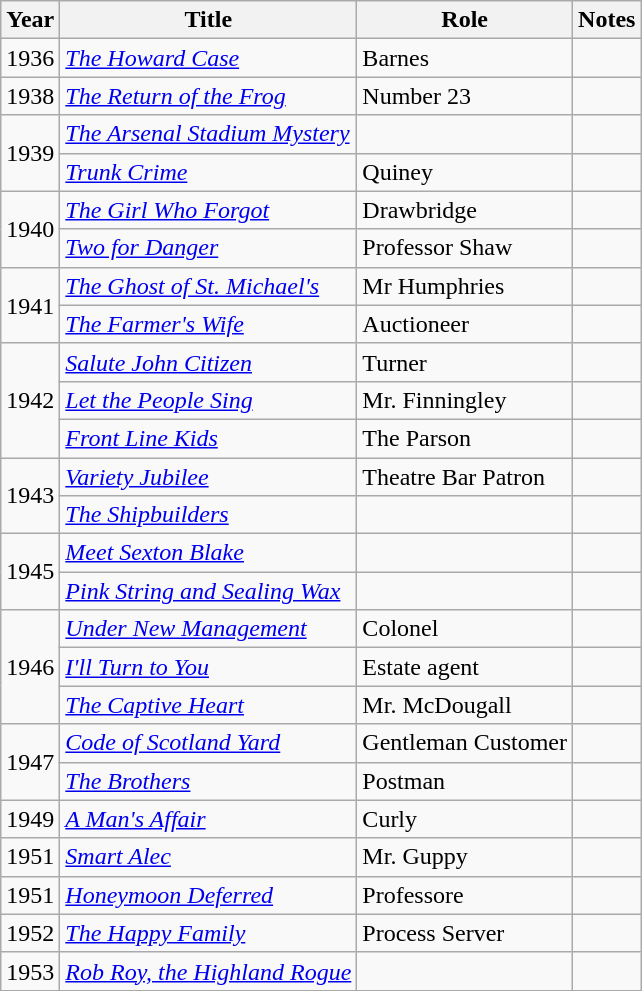<table class="wikitable sortable">
<tr>
<th>Year</th>
<th>Title</th>
<th>Role</th>
<th class = "unsortable">Notes</th>
</tr>
<tr>
<td>1936</td>
<td><em><a href='#'>The Howard Case</a></em></td>
<td>Barnes</td>
</tr>
<tr>
<td>1938</td>
<td><em><a href='#'>The Return of the Frog</a></em></td>
<td>Number 23</td>
<td></td>
</tr>
<tr>
<td rowspan=2>1939</td>
<td><em><a href='#'>The Arsenal Stadium Mystery</a></em></td>
<td></td>
<td></td>
</tr>
<tr>
<td><em><a href='#'>Trunk Crime</a></em></td>
<td>Quiney</td>
<td></td>
</tr>
<tr>
<td rowspan=2>1940</td>
<td><em><a href='#'>The Girl Who Forgot</a></em></td>
<td>Drawbridge</td>
<td></td>
</tr>
<tr>
<td><em><a href='#'>Two for Danger</a></em></td>
<td>Professor Shaw</td>
<td></td>
</tr>
<tr>
<td rowspan=2>1941</td>
<td><em><a href='#'>The Ghost of St. Michael's</a></em></td>
<td>Mr Humphries</td>
<td></td>
</tr>
<tr>
<td><em><a href='#'>The Farmer's Wife</a></em></td>
<td>Auctioneer</td>
<td></td>
</tr>
<tr>
<td rowspan=3>1942</td>
<td><em><a href='#'>Salute John Citizen</a></em></td>
<td>Turner</td>
<td></td>
</tr>
<tr>
<td><em><a href='#'>Let the People Sing</a></em></td>
<td>Mr. Finningley</td>
<td></td>
</tr>
<tr>
<td><em><a href='#'>Front Line Kids</a></em></td>
<td>The Parson</td>
<td></td>
</tr>
<tr>
<td rowspan=2>1943</td>
<td><em><a href='#'>Variety Jubilee</a></em></td>
<td>Theatre Bar Patron</td>
<td></td>
</tr>
<tr>
<td><em><a href='#'>The Shipbuilders</a></em></td>
<td></td>
<td></td>
</tr>
<tr>
<td rowspan=2>1945</td>
<td><em><a href='#'>Meet Sexton Blake</a></em></td>
<td></td>
<td></td>
</tr>
<tr>
<td><em><a href='#'>Pink String and Sealing Wax</a></em></td>
<td></td>
<td></td>
</tr>
<tr>
<td rowspan=3>1946</td>
<td><em><a href='#'>Under New Management</a></em></td>
<td>Colonel</td>
<td></td>
</tr>
<tr>
<td><em><a href='#'>I'll Turn to You</a></em></td>
<td>Estate agent</td>
<td></td>
</tr>
<tr>
<td><em><a href='#'>The Captive Heart</a></em></td>
<td>Mr. McDougall</td>
<td></td>
</tr>
<tr>
<td rowspan=2>1947</td>
<td><em><a href='#'>Code of Scotland Yard</a></em></td>
<td>Gentleman Customer</td>
<td></td>
</tr>
<tr>
<td><em><a href='#'>The Brothers</a></em></td>
<td>Postman</td>
<td></td>
</tr>
<tr>
<td>1949</td>
<td><em><a href='#'>A Man's Affair</a></em></td>
<td>Curly</td>
<td></td>
</tr>
<tr>
<td>1951</td>
<td><em><a href='#'>Smart Alec</a></em></td>
<td>Mr. Guppy</td>
<td></td>
</tr>
<tr>
<td>1951</td>
<td><em><a href='#'>Honeymoon Deferred</a></em></td>
<td>Professore</td>
<td></td>
</tr>
<tr>
<td>1952</td>
<td><em><a href='#'>The Happy Family</a></em></td>
<td>Process Server</td>
<td></td>
</tr>
<tr>
<td>1953</td>
<td><em><a href='#'>Rob Roy, the Highland Rogue</a></em></td>
<td></td>
<td></td>
</tr>
</table>
